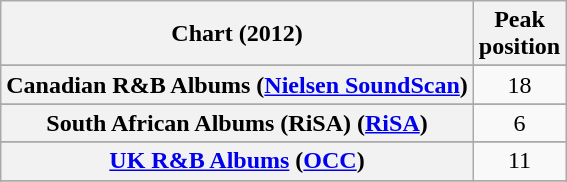<table class="wikitable sortable plainrowheaders" style="text-align:center;">
<tr>
<th scope="col">Chart (2012)</th>
<th scope="col">Peak<br>position</th>
</tr>
<tr>
</tr>
<tr>
<th scope="row">Canadian R&B Albums (<a href='#'>Nielsen SoundScan</a>)</th>
<td style="text-align:center;">18</td>
</tr>
<tr>
</tr>
<tr>
</tr>
<tr>
<th scope="row">South African Albums (RiSA) (<a href='#'>RiSA</a>)</th>
<td style="text-align:center;">6</td>
</tr>
<tr>
</tr>
<tr>
</tr>
<tr>
<th scope="row"><a href='#'>UK R&B Albums</a> (<a href='#'>OCC</a>)</th>
<td style="text-align:center;">11</td>
</tr>
<tr>
</tr>
<tr>
</tr>
</table>
